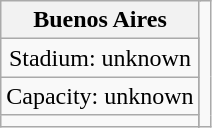<table class="wikitable" style="text-align:center">
<tr>
<th colspan="2">Buenos Aires</th>
<td rowspan=4></td>
</tr>
<tr>
<td>Stadium: unknown</td>
</tr>
<tr>
<td>Capacity: unknown</td>
</tr>
<tr>
<td></td>
</tr>
</table>
